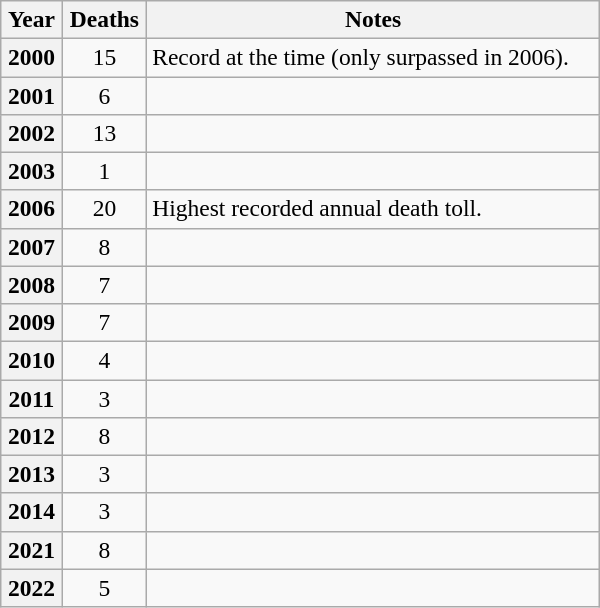<table class="wikitable" style="font-size:98%;" width="400">
<tr>
<th>Year</th>
<th>Deaths</th>
<th>Notes</th>
</tr>
<tr>
<th>2000</th>
<td align="center">15</td>
<td>Record at the time (only surpassed in 2006).</td>
</tr>
<tr>
<th>2001</th>
<td align="center">6</td>
<td></td>
</tr>
<tr>
<th>2002</th>
<td align="center">13</td>
<td></td>
</tr>
<tr>
<th>2003</th>
<td align="center">1</td>
<td></td>
</tr>
<tr>
<th>2006</th>
<td align="center">20</td>
<td>Highest recorded annual death toll.</td>
</tr>
<tr>
<th>2007</th>
<td align="center">8</td>
<td></td>
</tr>
<tr>
<th>2008</th>
<td align="center">7</td>
<td></td>
</tr>
<tr>
<th>2009</th>
<td align="center">7</td>
<td></td>
</tr>
<tr>
<th>2010</th>
<td align="center">4</td>
<td></td>
</tr>
<tr>
<th>2011</th>
<td align="center">3</td>
<td></td>
</tr>
<tr>
<th>2012</th>
<td align="center">8</td>
<td></td>
</tr>
<tr>
<th>2013</th>
<td align="center">3</td>
<td></td>
</tr>
<tr>
<th>2014</th>
<td align="center">3</td>
<td></td>
</tr>
<tr>
<th>2021</th>
<td align="center">8</td>
<td></td>
</tr>
<tr>
<th>2022</th>
<td align="center">5</td>
<td></td>
</tr>
</table>
